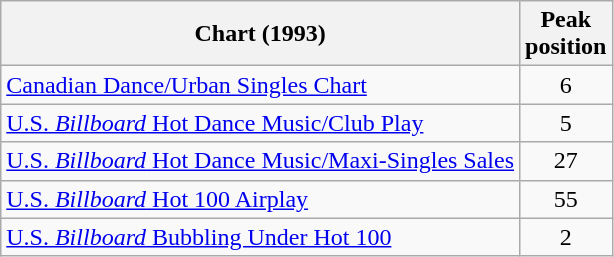<table class="wikitable">
<tr>
<th>Chart (1993)</th>
<th>Peak<br>position</th>
</tr>
<tr>
<td><a href='#'>Canadian Dance/Urban Singles Chart</a></td>
<td align="center">6</td>
</tr>
<tr>
<td><a href='#'>U.S. <em>Billboard</em> Hot Dance Music/Club Play</a></td>
<td align="center">5</td>
</tr>
<tr>
<td><a href='#'>U.S. <em>Billboard</em> Hot Dance Music/Maxi-Singles Sales</a></td>
<td align="center">27</td>
</tr>
<tr>
<td><a href='#'>U.S. <em>Billboard</em> Hot 100 Airplay</a></td>
<td align="center">55</td>
</tr>
<tr>
<td><a href='#'>U.S. <em>Billboard</em> Bubbling Under Hot 100</a></td>
<td align="center">2</td>
</tr>
</table>
